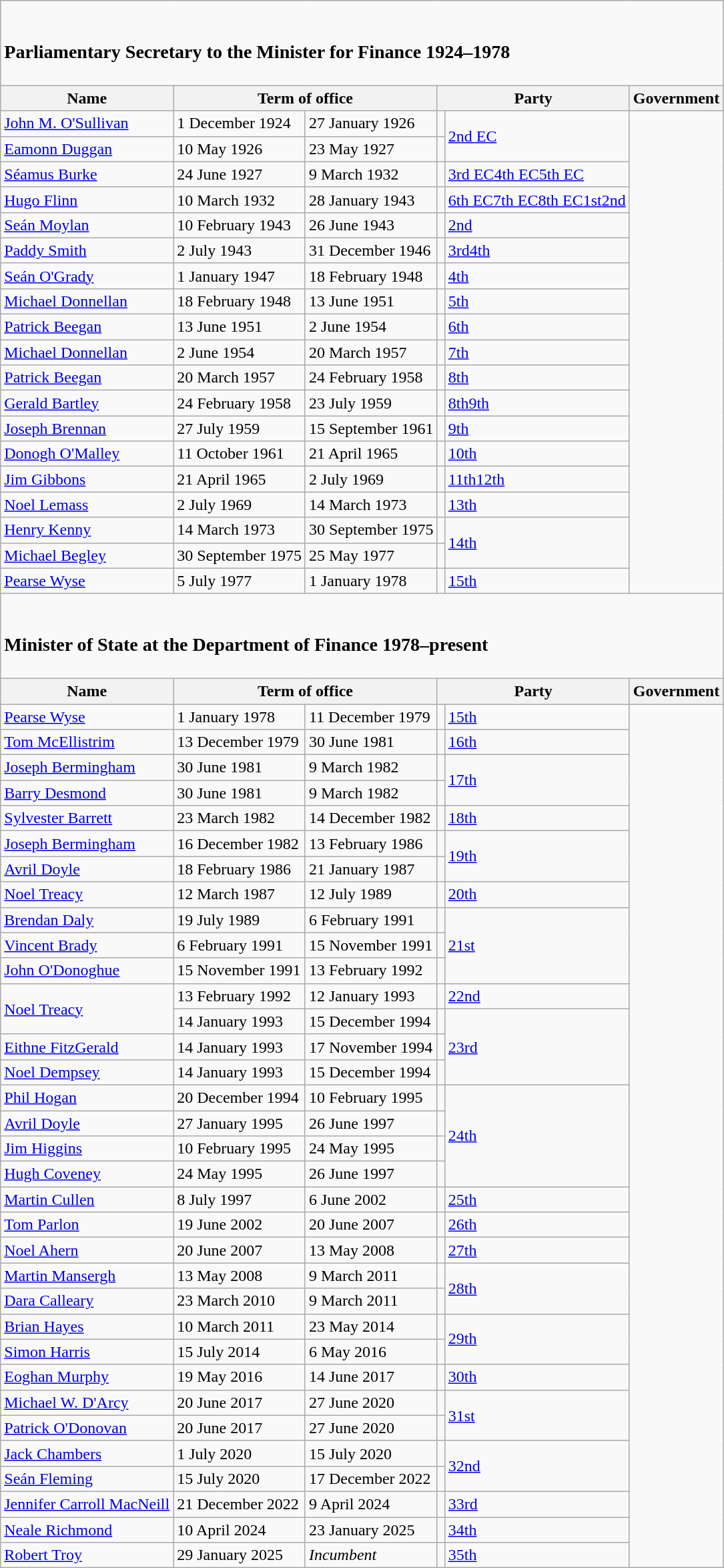<table class="wikitable">
<tr>
<td colspan=6><br><h3>Parliamentary Secretary to the Minister for Finance 1924–1978</h3></td>
</tr>
<tr>
<th>Name</th>
<th colspan=2>Term of office</th>
<th colspan=2>Party</th>
<th>Government</th>
</tr>
<tr>
<td><a href='#'>John M. O'Sullivan</a></td>
<td>1 December 1924</td>
<td>27 January 1926</td>
<td></td>
<td rowspan=2><a href='#'>2nd EC</a></td>
</tr>
<tr>
<td><a href='#'>Eamonn Duggan</a></td>
<td>10 May 1926</td>
<td>23 May 1927</td>
<td></td>
</tr>
<tr>
<td><a href='#'>Séamus Burke</a></td>
<td>24 June 1927</td>
<td>9 March 1932</td>
<td></td>
<td><a href='#'>3rd EC</a><a href='#'>4th EC</a><a href='#'>5th EC</a></td>
</tr>
<tr>
<td><a href='#'>Hugo Flinn</a></td>
<td>10 March 1932</td>
<td>28 January 1943</td>
<td></td>
<td><a href='#'>6th EC</a><a href='#'>7th EC</a><a href='#'>8th EC</a><a href='#'>1st</a><a href='#'>2nd</a></td>
</tr>
<tr>
<td><a href='#'>Seán Moylan</a></td>
<td>10 February 1943</td>
<td>26 June 1943</td>
<td></td>
<td><a href='#'>2nd</a></td>
</tr>
<tr>
<td><a href='#'>Paddy Smith</a></td>
<td>2 July 1943</td>
<td>31 December 1946</td>
<td></td>
<td><a href='#'>3rd</a><a href='#'>4th</a></td>
</tr>
<tr>
<td><a href='#'>Seán O'Grady</a></td>
<td>1 January 1947</td>
<td>18 February 1948</td>
<td></td>
<td><a href='#'>4th</a></td>
</tr>
<tr>
<td><a href='#'>Michael Donnellan</a></td>
<td>18 February 1948</td>
<td>13 June 1951</td>
<td></td>
<td><a href='#'>5th</a></td>
</tr>
<tr>
<td><a href='#'>Patrick Beegan</a></td>
<td>13 June 1951</td>
<td>2 June 1954</td>
<td></td>
<td><a href='#'>6th</a></td>
</tr>
<tr>
<td><a href='#'>Michael Donnellan</a></td>
<td>2 June 1954</td>
<td>20 March 1957</td>
<td></td>
<td><a href='#'>7th</a></td>
</tr>
<tr>
<td><a href='#'>Patrick Beegan</a></td>
<td>20 March 1957</td>
<td>24 February 1958</td>
<td></td>
<td><a href='#'>8th</a></td>
</tr>
<tr>
<td><a href='#'>Gerald Bartley</a></td>
<td>24 February 1958</td>
<td>23 July 1959</td>
<td></td>
<td><a href='#'>8th</a><a href='#'>9th</a></td>
</tr>
<tr>
<td><a href='#'>Joseph Brennan</a></td>
<td>27 July 1959</td>
<td>15 September 1961</td>
<td></td>
<td><a href='#'>9th</a></td>
</tr>
<tr>
<td><a href='#'>Donogh O'Malley</a></td>
<td>11 October 1961</td>
<td>21 April 1965</td>
<td></td>
<td><a href='#'>10th</a></td>
</tr>
<tr>
<td><a href='#'>Jim Gibbons</a></td>
<td>21 April 1965</td>
<td>2 July 1969</td>
<td></td>
<td><a href='#'>11th</a><a href='#'>12th</a></td>
</tr>
<tr>
<td><a href='#'>Noel Lemass</a></td>
<td>2 July 1969</td>
<td>14 March 1973</td>
<td></td>
<td><a href='#'>13th</a></td>
</tr>
<tr>
<td><a href='#'>Henry Kenny</a></td>
<td>14 March 1973</td>
<td>30 September 1975</td>
<td></td>
<td rowspan=2><a href='#'>14th</a></td>
</tr>
<tr>
<td><a href='#'>Michael Begley</a></td>
<td>30 September 1975</td>
<td>25 May 1977</td>
<td></td>
</tr>
<tr>
<td><a href='#'>Pearse Wyse</a></td>
<td>5 July 1977</td>
<td>1 January 1978</td>
<td></td>
<td><a href='#'>15th</a></td>
</tr>
<tr>
<td colspan=6><br><h3>Minister of State at the Department of Finance 1978–present</h3></td>
</tr>
<tr>
<th>Name</th>
<th colspan=2>Term of office</th>
<th colspan=2>Party</th>
<th>Government</th>
</tr>
<tr>
<td><a href='#'>Pearse Wyse</a></td>
<td>1 January 1978</td>
<td>11 December 1979</td>
<td></td>
<td><a href='#'>15th</a></td>
</tr>
<tr>
<td><a href='#'>Tom McEllistrim</a></td>
<td>13 December 1979</td>
<td>30 June 1981</td>
<td></td>
<td><a href='#'>16th</a></td>
</tr>
<tr>
<td><a href='#'>Joseph Bermingham</a></td>
<td>30 June 1981</td>
<td>9 March 1982</td>
<td></td>
<td rowspan=2><a href='#'>17th</a></td>
</tr>
<tr>
<td><a href='#'>Barry Desmond</a></td>
<td>30 June 1981</td>
<td>9 March 1982</td>
<td></td>
</tr>
<tr>
<td><a href='#'>Sylvester Barrett</a></td>
<td>23 March 1982</td>
<td>14 December 1982</td>
<td></td>
<td><a href='#'>18th</a></td>
</tr>
<tr>
<td><a href='#'>Joseph Bermingham</a></td>
<td>16 December 1982</td>
<td>13 February 1986</td>
<td></td>
<td rowspan=2><a href='#'>19th</a></td>
</tr>
<tr>
<td><a href='#'>Avril Doyle</a></td>
<td>18 February 1986</td>
<td>21 January 1987</td>
<td></td>
</tr>
<tr>
<td><a href='#'>Noel Treacy</a></td>
<td>12 March 1987</td>
<td>12 July 1989</td>
<td></td>
<td><a href='#'>20th</a></td>
</tr>
<tr>
<td><a href='#'>Brendan Daly</a></td>
<td>19 July 1989</td>
<td>6 February 1991</td>
<td></td>
<td rowspan=3><a href='#'>21st</a></td>
</tr>
<tr>
<td><a href='#'>Vincent Brady</a></td>
<td>6 February 1991</td>
<td>15 November 1991</td>
<td></td>
</tr>
<tr>
<td><a href='#'>John O'Donoghue</a></td>
<td>15 November 1991</td>
<td>13 February 1992</td>
<td></td>
</tr>
<tr>
<td rowspan=2><a href='#'>Noel Treacy</a></td>
<td>13 February 1992</td>
<td>12 January 1993</td>
<td></td>
<td><a href='#'>22nd</a></td>
</tr>
<tr>
<td>14 January 1993</td>
<td>15 December 1994</td>
<td></td>
<td rowspan=3><a href='#'>23rd</a></td>
</tr>
<tr>
<td><a href='#'>Eithne FitzGerald</a></td>
<td>14 January 1993</td>
<td>17 November 1994</td>
<td></td>
</tr>
<tr>
<td><a href='#'>Noel Dempsey</a></td>
<td>14 January 1993</td>
<td>15 December 1994</td>
<td></td>
</tr>
<tr>
<td><a href='#'>Phil Hogan</a></td>
<td>20 December 1994</td>
<td>10 February 1995</td>
<td></td>
<td rowspan=4><a href='#'>24th</a></td>
</tr>
<tr>
<td><a href='#'>Avril Doyle</a></td>
<td>27 January 1995</td>
<td>26 June 1997</td>
<td></td>
</tr>
<tr>
<td><a href='#'>Jim Higgins</a></td>
<td>10 February 1995</td>
<td>24 May 1995</td>
<td></td>
</tr>
<tr>
<td><a href='#'>Hugh Coveney</a></td>
<td>24 May 1995</td>
<td>26 June 1997</td>
<td></td>
</tr>
<tr>
<td><a href='#'>Martin Cullen</a></td>
<td>8 July 1997</td>
<td>6 June 2002</td>
<td></td>
<td><a href='#'>25th</a></td>
</tr>
<tr>
<td><a href='#'>Tom Parlon</a></td>
<td>19 June 2002</td>
<td>20 June 2007</td>
<td></td>
<td><a href='#'>26th</a></td>
</tr>
<tr>
<td><a href='#'>Noel Ahern</a></td>
<td>20 June 2007</td>
<td>13 May 2008</td>
<td></td>
<td><a href='#'>27th</a></td>
</tr>
<tr>
<td><a href='#'>Martin Mansergh</a></td>
<td>13 May 2008</td>
<td>9 March 2011</td>
<td></td>
<td rowspan=2><a href='#'>28th</a></td>
</tr>
<tr>
<td><a href='#'>Dara Calleary</a></td>
<td>23 March 2010</td>
<td>9 March 2011</td>
<td></td>
</tr>
<tr>
<td><a href='#'>Brian Hayes</a></td>
<td>10 March 2011</td>
<td>23 May 2014</td>
<td></td>
<td rowspan=2><a href='#'>29th</a></td>
</tr>
<tr>
<td><a href='#'>Simon Harris</a></td>
<td>15 July 2014</td>
<td>6 May 2016</td>
<td></td>
</tr>
<tr>
<td><a href='#'>Eoghan Murphy</a></td>
<td>19 May 2016</td>
<td>14 June 2017</td>
<td></td>
<td><a href='#'>30th</a></td>
</tr>
<tr>
<td><a href='#'>Michael W. D'Arcy</a></td>
<td>20 June 2017</td>
<td>27 June 2020</td>
<td></td>
<td rowspan=2><a href='#'>31st</a></td>
</tr>
<tr>
<td><a href='#'>Patrick O'Donovan</a></td>
<td>20 June 2017</td>
<td>27 June 2020</td>
<td></td>
</tr>
<tr>
<td><a href='#'>Jack Chambers</a></td>
<td>1 July 2020</td>
<td>15 July 2020</td>
<td></td>
<td rowspan=2><a href='#'>32nd</a></td>
</tr>
<tr>
<td><a href='#'>Seán Fleming</a></td>
<td>15 July 2020</td>
<td>17 December 2022</td>
<td></td>
</tr>
<tr>
<td><a href='#'>Jennifer Carroll MacNeill</a></td>
<td>21 December 2022</td>
<td>9 April 2024</td>
<td></td>
<td><a href='#'>33rd</a></td>
</tr>
<tr>
<td><a href='#'>Neale Richmond</a></td>
<td>10 April 2024</td>
<td>23 January 2025</td>
<td></td>
<td><a href='#'>34th</a></td>
</tr>
<tr>
<td><a href='#'>Robert Troy</a></td>
<td>29 January 2025</td>
<td><em>Incumbent</em></td>
<td></td>
<td><a href='#'>35th</a></td>
</tr>
</table>
